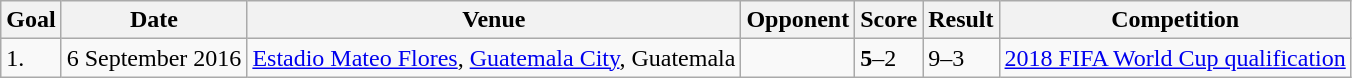<table class="wikitable plainrowheaders sortable">
<tr>
<th>Goal</th>
<th>Date</th>
<th>Venue</th>
<th>Opponent</th>
<th>Score</th>
<th>Result</th>
<th>Competition</th>
</tr>
<tr>
<td>1.</td>
<td>6 September 2016</td>
<td><a href='#'>Estadio Mateo Flores</a>, <a href='#'>Guatemala City</a>, Guatemala</td>
<td></td>
<td><strong>5</strong>–2</td>
<td>9–3</td>
<td><a href='#'>2018 FIFA World Cup qualification</a></td>
</tr>
</table>
